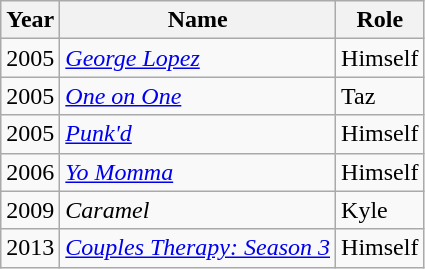<table class="wikitable">
<tr>
<th>Year</th>
<th>Name</th>
<th>Role</th>
</tr>
<tr>
<td>2005</td>
<td><em><a href='#'>George Lopez</a></em></td>
<td>Himself</td>
</tr>
<tr>
<td>2005</td>
<td><em><a href='#'>One on One</a></em></td>
<td>Taz</td>
</tr>
<tr>
<td>2005</td>
<td><em><a href='#'>Punk'd</a></em></td>
<td>Himself</td>
</tr>
<tr>
<td>2006</td>
<td><em><a href='#'>Yo Momma</a></em></td>
<td>Himself</td>
</tr>
<tr>
<td>2009</td>
<td><em>Caramel</em></td>
<td>Kyle</td>
</tr>
<tr>
<td>2013</td>
<td><em><a href='#'>Couples Therapy: Season 3</a></em></td>
<td>Himself</td>
</tr>
</table>
